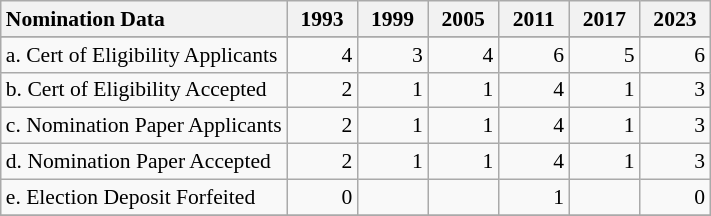<table class=wikitable style="font-size:90%">
<tr>
<th style="text-align:left">Nomination Data</th>
<th style=width:2.8em><strong>1993</strong></th>
<th style=width:2.8em><strong>1999</strong></th>
<th style=width:2.8em><strong>2005</strong></th>
<th style=width:2.8em><strong>2011</strong></th>
<th style=width:2.8em><strong>2017</strong></th>
<th style=width:2.8em><strong>2023</strong></th>
</tr>
<tr>
</tr>
<tr style="vertical-align: top;">
</tr>
<tr>
</tr>
<tr style="background-color:#CEE0F2">
</tr>
<tr>
<td>a. Cert of Eligibility Applicants</td>
<td style="text-align:right">4</td>
<td style="text-align:right">3</td>
<td style="text-align:right">4</td>
<td style="text-align:right">6</td>
<td style="text-align:right">5</td>
<td style="text-align:right">6</td>
</tr>
<tr>
<td>b. Cert of Eligibility Accepted</td>
<td style="text-align:right">2</td>
<td style="text-align:right">1</td>
<td style="text-align:right">1</td>
<td style="text-align:right">4</td>
<td style="text-align:right">1</td>
<td style="text-align:right">3</td>
</tr>
<tr>
<td>c. Nomination Paper Applicants</td>
<td style="text-align:right">2</td>
<td style="text-align:right">1</td>
<td style="text-align:right">1</td>
<td style="text-align:right">4</td>
<td style="text-align:right">1</td>
<td style="text-align:right">3</td>
</tr>
<tr>
<td>d. Nomination Paper Accepted</td>
<td style="text-align:right">2</td>
<td style="text-align:right">1</td>
<td style="text-align:right">1</td>
<td style="text-align:right">4</td>
<td style="text-align:right">1</td>
<td style="text-align:right">3</td>
</tr>
<tr>
<td>e. Election Deposit Forfeited</td>
<td style="text-align:right">0</td>
<td style="text-align:right"></td>
<td style="text-align:right"></td>
<td style="text-align:right">1</td>
<td style="text-align:right"></td>
<td style="text-align:right">0</td>
</tr>
<tr>
</tr>
</table>
